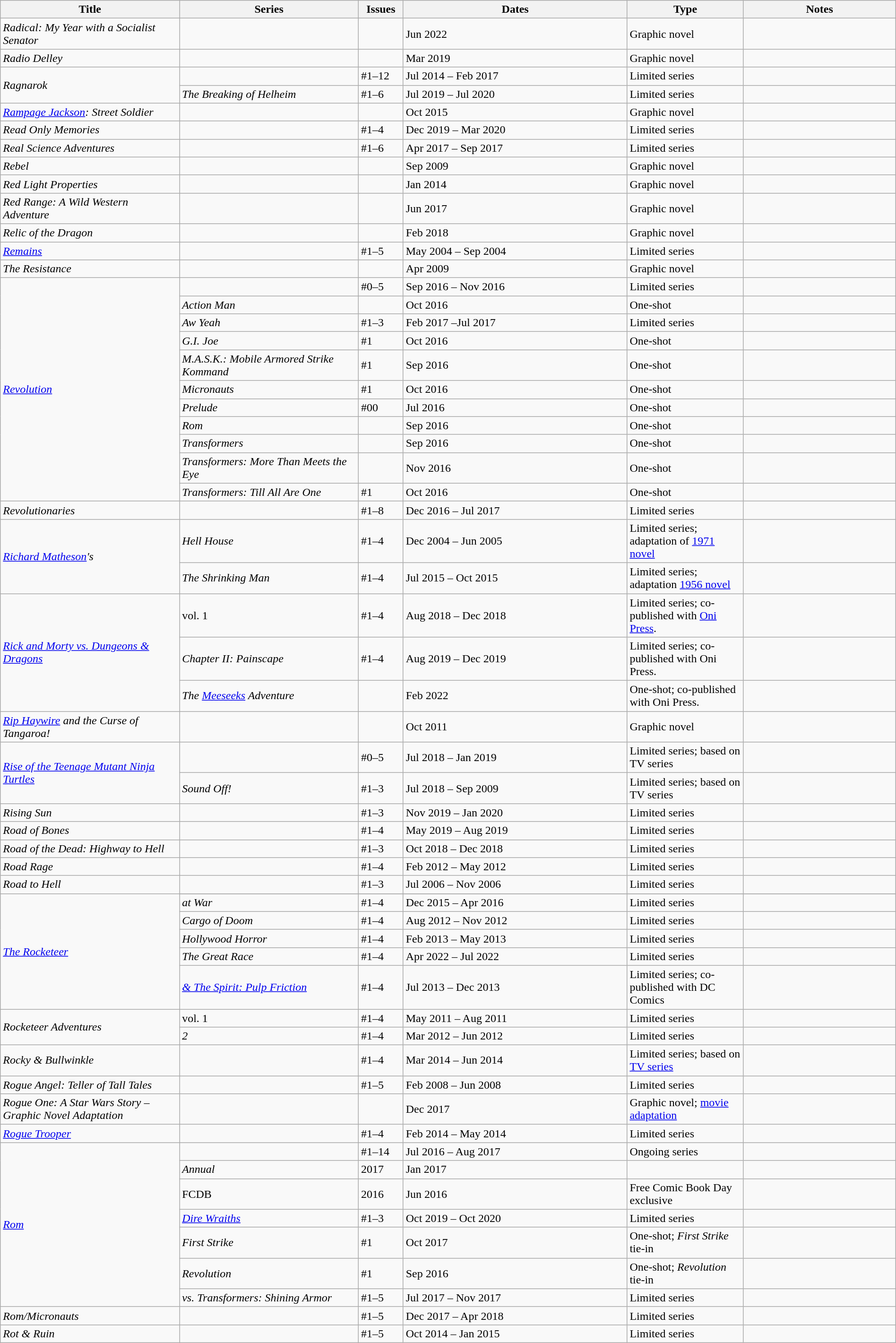<table class="wikitable sortable" style="width:100%;">
<tr>
<th width=20%>Title</th>
<th width=20%>Series</th>
<th width=5%>Issues</th>
<th width=25%>Dates</th>
<th width=13%>Type</th>
<th>Notes</th>
</tr>
<tr>
<td><em>Radical: My Year with a Socialist Senator</em></td>
<td></td>
<td></td>
<td>Jun 2022</td>
<td>Graphic novel</td>
<td></td>
</tr>
<tr>
<td><em>Radio Delley</em></td>
<td></td>
<td></td>
<td>Mar 2019</td>
<td>Graphic novel</td>
<td></td>
</tr>
<tr>
<td rowspan="2"><em>Ragnarok</em></td>
<td></td>
<td>#1–12</td>
<td>Jul 2014 – Feb 2017</td>
<td>Limited series</td>
<td></td>
</tr>
<tr>
<td><em>The Breaking of Helheim</em></td>
<td>#1–6</td>
<td>Jul 2019 – Jul 2020</td>
<td>Limited series</td>
<td></td>
</tr>
<tr>
<td><em><a href='#'>Rampage Jackson</a>: Street Soldier</em></td>
<td></td>
<td></td>
<td>Oct 2015</td>
<td>Graphic novel</td>
<td></td>
</tr>
<tr>
<td><em>Read Only Memories</em></td>
<td></td>
<td>#1–4</td>
<td>Dec 2019 – Mar 2020</td>
<td>Limited series</td>
<td></td>
</tr>
<tr>
<td><em>Real Science Adventures</em></td>
<td></td>
<td>#1–6</td>
<td>Apr 2017 – Sep 2017</td>
<td>Limited series</td>
<td></td>
</tr>
<tr>
<td><em>Rebel</em></td>
<td></td>
<td></td>
<td>Sep 2009</td>
<td>Graphic novel</td>
<td></td>
</tr>
<tr>
<td><em>Red Light Properties</em></td>
<td></td>
<td></td>
<td>Jan 2014</td>
<td>Graphic novel</td>
<td></td>
</tr>
<tr>
<td><em>Red Range: A Wild Western Adventure</em></td>
<td></td>
<td></td>
<td>Jun 2017</td>
<td>Graphic novel</td>
<td></td>
</tr>
<tr>
<td><em>Relic of the Dragon</em></td>
<td></td>
<td></td>
<td>Feb 2018</td>
<td>Graphic novel</td>
<td></td>
</tr>
<tr>
<td><em><a href='#'>Remains</a></em></td>
<td></td>
<td>#1–5</td>
<td>May 2004 – Sep 2004</td>
<td>Limited series</td>
<td></td>
</tr>
<tr>
<td><em>The Resistance</em></td>
<td></td>
<td></td>
<td>Apr 2009</td>
<td>Graphic novel</td>
<td></td>
</tr>
<tr>
<td rowspan="11"><em><a href='#'>Revolution</a></em></td>
<td></td>
<td>#0–5</td>
<td>Sep 2016 – Nov 2016</td>
<td>Limited series</td>
<td></td>
</tr>
<tr>
<td><em>Action Man</em></td>
<td></td>
<td>Oct 2016</td>
<td>One-shot</td>
<td></td>
</tr>
<tr>
<td><em>Aw Yeah</em></td>
<td>#1–3</td>
<td>Feb 2017 –Jul 2017</td>
<td>Limited series</td>
<td></td>
</tr>
<tr>
<td><em>G.I. Joe</em></td>
<td>#1</td>
<td>Oct 2016</td>
<td>One-shot</td>
<td></td>
</tr>
<tr>
<td><em>M.A.S.K.: Mobile Armored Strike Kommand</em></td>
<td>#1</td>
<td>Sep 2016</td>
<td>One-shot</td>
<td></td>
</tr>
<tr>
<td><em>Micronauts</em></td>
<td>#1</td>
<td>Oct 2016</td>
<td>One-shot</td>
<td></td>
</tr>
<tr>
<td><em>Prelude</em></td>
<td>#00</td>
<td>Jul 2016</td>
<td>One-shot</td>
<td></td>
</tr>
<tr>
<td><em>Rom</em></td>
<td></td>
<td>Sep 2016</td>
<td>One-shot</td>
<td></td>
</tr>
<tr>
<td><em>Transformers</em></td>
<td></td>
<td>Sep 2016</td>
<td>One-shot</td>
<td></td>
</tr>
<tr>
<td><em>Transformers: More Than Meets the Eye</em></td>
<td></td>
<td>Nov 2016</td>
<td>One-shot</td>
<td></td>
</tr>
<tr>
<td><em>Transformers: Till All Are One</em></td>
<td>#1</td>
<td>Oct 2016</td>
<td>One-shot</td>
<td></td>
</tr>
<tr>
<td><em>Revolutionaries</em></td>
<td></td>
<td>#1–8</td>
<td>Dec 2016 – Jul 2017</td>
<td>Limited series</td>
<td></td>
</tr>
<tr>
<td rowspan="2"><em><a href='#'>Richard Matheson</a>'s</em></td>
<td><em>Hell House</em></td>
<td>#1–4</td>
<td>Dec 2004 – Jun 2005</td>
<td>Limited series; adaptation of <a href='#'>1971 novel</a></td>
<td></td>
</tr>
<tr>
<td><em>The Shrinking Man</em></td>
<td>#1–4</td>
<td>Jul 2015 – Oct 2015</td>
<td>Limited series; adaptation <a href='#'>1956 novel</a></td>
<td></td>
</tr>
<tr>
<td rowspan="3"><em><a href='#'>Rick and Morty vs. Dungeons & Dragons</a></em></td>
<td>vol. 1</td>
<td>#1–4</td>
<td>Aug 2018 – Dec 2018</td>
<td>Limited series; co-published with <a href='#'>Oni Press</a>.</td>
<td></td>
</tr>
<tr>
<td><em>Chapter II: Painscape</em></td>
<td>#1–4</td>
<td>Aug 2019 – Dec 2019</td>
<td>Limited series; co-published with Oni Press.</td>
<td></td>
</tr>
<tr>
<td><em>The <a href='#'>Meeseeks</a> Adventure</em></td>
<td></td>
<td>Feb 2022</td>
<td>One-shot; co-published with Oni Press.</td>
<td></td>
</tr>
<tr>
<td><em><a href='#'>Rip Haywire</a> and the Curse of Tangaroa!</em></td>
<td></td>
<td></td>
<td>Oct 2011</td>
<td>Graphic novel</td>
<td></td>
</tr>
<tr>
<td rowspan="2"><em><a href='#'>Rise of the Teenage Mutant Ninja Turtles</a></em></td>
<td></td>
<td>#0–5</td>
<td>Jul 2018 – Jan 2019</td>
<td>Limited series; based on TV series</td>
<td></td>
</tr>
<tr>
<td><em>Sound Off!</em></td>
<td>#1–3</td>
<td>Jul 2018 – Sep 2009</td>
<td>Limited series; based on TV series</td>
<td></td>
</tr>
<tr>
<td><em>Rising Sun</em></td>
<td></td>
<td>#1–3</td>
<td>Nov 2019 – Jan 2020</td>
<td>Limited series</td>
<td></td>
</tr>
<tr>
<td><em>Road of Bones</em></td>
<td></td>
<td>#1–4</td>
<td>May 2019 – Aug 2019</td>
<td>Limited series</td>
<td></td>
</tr>
<tr>
<td><em>Road of the Dead: Highway to Hell</em></td>
<td></td>
<td>#1–3</td>
<td>Oct 2018 – Dec 2018</td>
<td>Limited series</td>
<td></td>
</tr>
<tr>
<td><em>Road Rage</em></td>
<td></td>
<td>#1–4</td>
<td>Feb 2012 – May 2012</td>
<td>Limited series</td>
<td></td>
</tr>
<tr>
<td><em>Road to Hell</em></td>
<td></td>
<td>#1–3</td>
<td>Jul 2006 – Nov 2006</td>
<td>Limited series</td>
<td></td>
</tr>
<tr>
<td rowspan="6"><em><a href='#'>The Rocketeer</a></em></td>
</tr>
<tr>
<td><em>at War</em></td>
<td>#1–4</td>
<td>Dec 2015 – Apr 2016</td>
<td>Limited series</td>
<td></td>
</tr>
<tr>
<td><em>Cargo of Doom</em></td>
<td>#1–4</td>
<td>Aug 2012 – Nov 2012</td>
<td>Limited series</td>
<td></td>
</tr>
<tr>
<td><em>Hollywood Horror</em></td>
<td>#1–4</td>
<td>Feb 2013 – May 2013</td>
<td>Limited series</td>
<td></td>
</tr>
<tr>
<td><em>The Great Race</em></td>
<td>#1–4</td>
<td>Apr 2022 – Jul 2022</td>
<td>Limited series</td>
<td></td>
</tr>
<tr>
<td><em><a href='#'>& The Spirit: Pulp Friction</a></em></td>
<td>#1–4</td>
<td>Jul 2013 – Dec 2013</td>
<td>Limited series; co-published with DC Comics</td>
<td></td>
</tr>
<tr>
<td rowspan="2"><em>Rocketeer Adventures</em></td>
<td>vol. 1</td>
<td>#1–4</td>
<td>May 2011 – Aug 2011</td>
<td>Limited series</td>
<td></td>
</tr>
<tr>
<td><em>2</em></td>
<td>#1–4</td>
<td>Mar 2012 – Jun 2012</td>
<td>Limited series</td>
<td></td>
</tr>
<tr>
<td><em>Rocky & Bullwinkle</em></td>
<td></td>
<td>#1–4</td>
<td>Mar 2014 – Jun 2014</td>
<td>Limited series; based on <a href='#'>TV series</a></td>
<td></td>
</tr>
<tr>
<td><em>Rogue Angel: Teller of Tall Tales</em></td>
<td></td>
<td>#1–5</td>
<td>Feb 2008 – Jun 2008</td>
<td>Limited series</td>
<td></td>
</tr>
<tr>
<td><em>Rogue One: A Star Wars Story – Graphic Novel Adaptation</em></td>
<td></td>
<td></td>
<td>Dec 2017</td>
<td>Graphic novel; <a href='#'>movie adaptation</a></td>
<td></td>
</tr>
<tr>
<td><em><a href='#'>Rogue Trooper</a></em></td>
<td></td>
<td>#1–4</td>
<td>Feb 2014 – May 2014</td>
<td>Limited series</td>
<td></td>
</tr>
<tr>
<td rowspan="7"><em><a href='#'>Rom</a></em></td>
<td></td>
<td>#1–14</td>
<td>Jul 2016 – Aug 2017</td>
<td>Ongoing series</td>
<td></td>
</tr>
<tr>
<td><em>Annual</em></td>
<td>2017</td>
<td>Jan 2017</td>
<td></td>
<td></td>
</tr>
<tr>
<td>FCDB</td>
<td>2016</td>
<td>Jun 2016</td>
<td>Free Comic Book Day exclusive</td>
<td></td>
</tr>
<tr>
<td><em><a href='#'>Dire Wraiths</a></em></td>
<td>#1–3</td>
<td>Oct 2019 – Oct 2020</td>
<td>Limited series</td>
<td></td>
</tr>
<tr>
<td><em>First Strike</em></td>
<td>#1</td>
<td>Oct 2017</td>
<td>One-shot; <em>First Strike</em> tie-in</td>
<td></td>
</tr>
<tr>
<td><em>Revolution</em></td>
<td>#1</td>
<td>Sep 2016</td>
<td>One-shot; <em>Revolution</em> tie-in</td>
<td></td>
</tr>
<tr>
<td><em>vs. Transformers: Shining Armor</em></td>
<td>#1–5</td>
<td>Jul 2017 – Nov 2017</td>
<td>Limited series</td>
<td></td>
</tr>
<tr>
<td><em>Rom/Micronauts</em></td>
<td></td>
<td>#1–5</td>
<td>Dec 2017 – Apr 2018</td>
<td>Limited series</td>
<td></td>
</tr>
<tr>
<td><em>Rot & Ruin</em></td>
<td></td>
<td>#1–5</td>
<td>Oct 2014 – Jan 2015</td>
<td>Limited series</td>
<td></td>
</tr>
</table>
